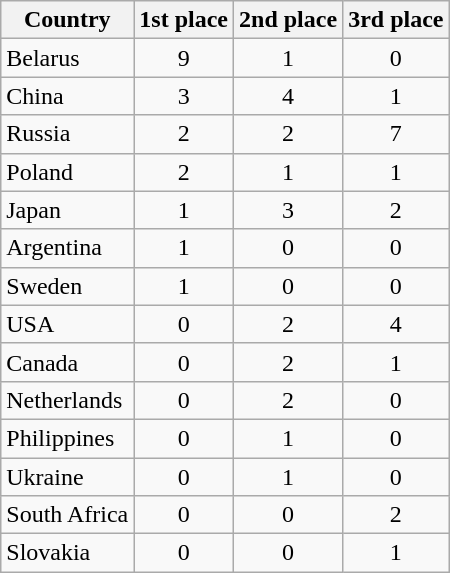<table class="wikitable sortable" style="text-align:left">
<tr>
<th>Country</th>
<th style="text-align:center">1st place</th>
<th style="text-align:center">2nd place</th>
<th style="text-align:center">3rd place</th>
</tr>
<tr>
<td> Belarus</td>
<td style="text-align:center">9</td>
<td style="text-align:center">1</td>
<td style="text-align:center">0</td>
</tr>
<tr>
<td> China</td>
<td style="text-align:center">3</td>
<td style="text-align:center">4</td>
<td style="text-align:center">1</td>
</tr>
<tr>
<td> Russia</td>
<td style="text-align:center">2</td>
<td style="text-align:center">2</td>
<td style="text-align:center">7</td>
</tr>
<tr>
<td> Poland</td>
<td style="text-align:center">2</td>
<td style="text-align:center">1</td>
<td style="text-align:center">1</td>
</tr>
<tr>
<td> Japan</td>
<td style="text-align:center">1</td>
<td style="text-align:center">3</td>
<td style="text-align:center">2</td>
</tr>
<tr>
<td> Argentina</td>
<td style="text-align:center">1</td>
<td style="text-align:center">0</td>
<td style="text-align:center">0</td>
</tr>
<tr>
<td> Sweden</td>
<td style="text-align:center">1</td>
<td style="text-align:center">0</td>
<td style="text-align:center">0</td>
</tr>
<tr>
<td> USA</td>
<td style="text-align:center">0</td>
<td style="text-align:center">2</td>
<td style="text-align:center">4</td>
</tr>
<tr>
<td> Canada</td>
<td style="text-align:center">0</td>
<td style="text-align:center">2</td>
<td style="text-align:center">1</td>
</tr>
<tr>
<td> Netherlands</td>
<td style="text-align:center">0</td>
<td style="text-align:center">2</td>
<td style="text-align:center">0</td>
</tr>
<tr>
<td> Philippines</td>
<td style="text-align:center">0</td>
<td style="text-align:center">1</td>
<td style="text-align:center">0</td>
</tr>
<tr>
<td> Ukraine</td>
<td style="text-align:center">0</td>
<td style="text-align:center">1</td>
<td style="text-align:center">0</td>
</tr>
<tr>
<td> South Africa</td>
<td style="text-align:center">0</td>
<td style="text-align:center">0</td>
<td style="text-align:center">2</td>
</tr>
<tr>
<td> Slovakia</td>
<td style="text-align:center">0</td>
<td style="text-align:center">0</td>
<td style="text-align:center">1</td>
</tr>
</table>
